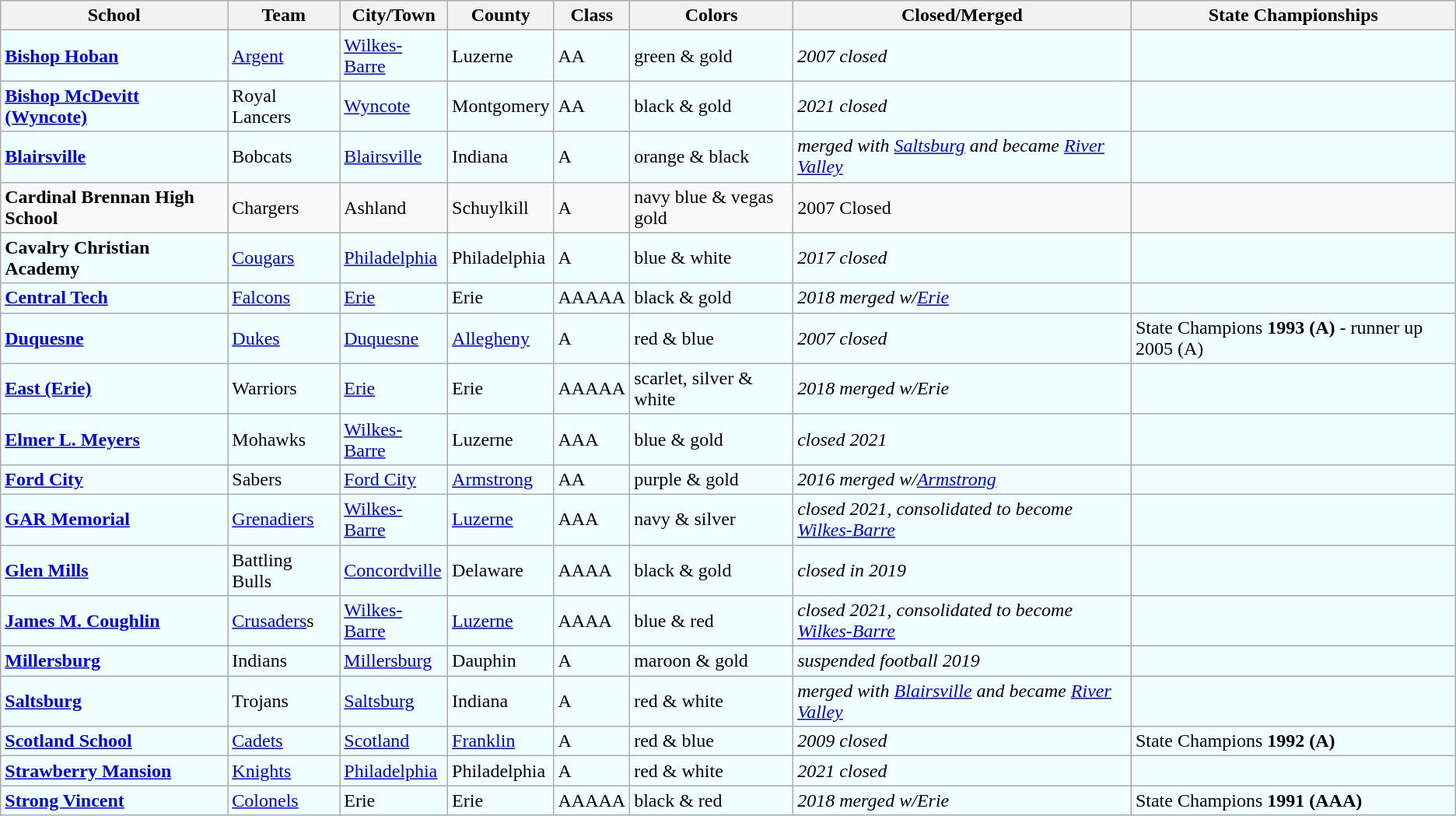<table class="wikitable sortable">
<tr>
<th>School</th>
<th>Team</th>
<th>City/Town</th>
<th>County</th>
<th>Class</th>
<th>Colors</th>
<th>Closed/Merged</th>
<th>State Championships</th>
</tr>
<tr style="background-color:#F0FFFF;">
<td><strong><a href='#'>Bishop Hoban</a></strong></td>
<td><a href='#'>Argent</a></td>
<td><a href='#'>Wilkes-Barre</a></td>
<td>Luzerne</td>
<td>AA</td>
<td> green & gold</td>
<td><em>2007 closed</em></td>
<td></td>
</tr>
<tr style="background-color:#F0FFFF;">
<td><strong><a href='#'>Bishop McDevitt (Wyncote)</a></strong></td>
<td>Royal Lancers</td>
<td><a href='#'>Wyncote</a></td>
<td>Montgomery</td>
<td>AA</td>
<td> black & gold</td>
<td><em>2021 closed</em></td>
<td></td>
</tr>
<tr style="background-color:#F0FFFF;">
<td><strong><a href='#'>Blairsville</a></strong></td>
<td>Bobcats</td>
<td><a href='#'>Blairsville</a></td>
<td>Indiana</td>
<td>A</td>
<td> orange & black</td>
<td><em>merged with <a href='#'>Saltsburg</a> and became <a href='#'>River Valley</a></em></td>
<td></td>
</tr>
<tr>
<td><strong>Cardinal Brennan High School</strong></td>
<td>Chargers</td>
<td>Ashland</td>
<td>Schuylkill</td>
<td>A</td>
<td>navy blue & vegas gold</td>
<td>2007 Closed</td>
<td></td>
</tr>
<tr style="background-color:#F0FFFF;">
<td><strong>Cavalry Christian Academy</strong></td>
<td><a href='#'>Cougars</a></td>
<td><a href='#'>Philadelphia</a></td>
<td>Philadelphia</td>
<td>A</td>
<td> blue & white</td>
<td><em>2017 closed</em></td>
<td></td>
</tr>
<tr style="background-color:#F0FFFF;">
<td><strong><a href='#'>Central Tech</a></strong></td>
<td><a href='#'>Falcons</a></td>
<td><a href='#'>Erie</a></td>
<td>Erie</td>
<td>AAAAA</td>
<td> black & gold</td>
<td><em>2018 merged w/<a href='#'>Erie</a></em></td>
<td></td>
</tr>
<tr style="background-color:#F0FFFF;">
<td><strong><a href='#'>Duquesne</a></strong></td>
<td><a href='#'>Dukes</a></td>
<td><a href='#'>Duquesne</a></td>
<td><a href='#'>Allegheny</a></td>
<td>A</td>
<td> red & blue</td>
<td><em>2007 closed</em></td>
<td>State Champions <strong>1993 (A)</strong> - runner up 2005 (A)</td>
</tr>
<tr style="background-color:#F0FFFF;">
<td><strong><a href='#'>East (Erie)</a></strong></td>
<td>Warriors</td>
<td><a href='#'>Erie</a></td>
<td>Erie</td>
<td>AAAAA</td>
<td> scarlet, silver & white</td>
<td><em>2018 merged w/Erie</em></td>
<td></td>
</tr>
<tr style="background-color:#F0FFFF;">
<td><strong><a href='#'>Elmer L. Meyers</a></strong></td>
<td>Mohawks</td>
<td><a href='#'>Wilkes-Barre</a></td>
<td>Luzerne</td>
<td>AAA</td>
<td> blue & gold</td>
<td><em>closed 2021</em></td>
<td></td>
</tr>
<tr style="background-color:#F0FFFF;">
<td><strong><a href='#'>Ford City</a></strong></td>
<td>Sabers</td>
<td><a href='#'>Ford City</a></td>
<td><a href='#'>Armstrong</a></td>
<td>AA</td>
<td> purple & gold</td>
<td><em>2016 merged w/<a href='#'>Armstrong</a></em></td>
<td></td>
</tr>
<tr style="background-color:#F0FFFF;">
<td><strong><a href='#'>GAR Memorial</a></strong></td>
<td><a href='#'>Grenadiers</a></td>
<td><a href='#'>Wilkes-Barre</a></td>
<td><a href='#'>Luzerne</a></td>
<td>AAA</td>
<td> navy & silver</td>
<td><em>closed 2021, consolidated to become <a href='#'>Wilkes-Barre</a></em></td>
<td></td>
</tr>
<tr style="background-color:#F0FFFF;">
<td><strong><a href='#'>Glen Mills</a></strong></td>
<td>Battling Bulls</td>
<td><a href='#'>Concordville</a></td>
<td>Delaware</td>
<td>AAAA</td>
<td> black & gold</td>
<td><em>closed in 2019</em></td>
<td></td>
</tr>
<tr style="background-color:#F0FFFF;">
<td><strong><a href='#'>James M. Coughlin</a></strong></td>
<td><a href='#'>Crusaders</a>s</td>
<td><a href='#'>Wilkes-Barre</a></td>
<td><a href='#'>Luzerne</a></td>
<td>AAAA</td>
<td> blue & red</td>
<td><em>closed 2021, consolidated to become <a href='#'>Wilkes-Barre</a></em></td>
<td></td>
</tr>
<tr style="background-color:#F0FFFF;">
<td><strong><a href='#'>Millersburg</a></strong></td>
<td>Indians</td>
<td><a href='#'>Millersburg</a></td>
<td>Dauphin</td>
<td>A</td>
<td> maroon & gold</td>
<td><em>suspended football 2019</em></td>
<td></td>
</tr>
<tr style="background-color:#F0FFFF;">
<td><strong><a href='#'>Saltsburg</a></strong></td>
<td>Trojans</td>
<td><a href='#'>Saltsburg</a></td>
<td>Indiana</td>
<td>A</td>
<td> red & white</td>
<td><em>merged with <a href='#'>Blairsville</a> and became <a href='#'>River Valley</a></em></td>
<td></td>
</tr>
<tr style="background-color:#F0FFFF;">
<td><strong><a href='#'>Scotland School</a></strong></td>
<td><a href='#'>Cadets</a></td>
<td><a href='#'>Scotland</a></td>
<td><a href='#'>Franklin</a></td>
<td>A</td>
<td> red & blue</td>
<td><em>2009 closed</em></td>
<td>State Champions <strong>1992 (A)</strong></td>
</tr>
<tr style="background-color:#F0FFFF;">
<td><strong><a href='#'>Strawberry Mansion</a></strong></td>
<td><a href='#'>Knights</a></td>
<td><a href='#'>Philadelphia</a></td>
<td>Philadelphia</td>
<td>A</td>
<td> red & white</td>
<td><em>2021 closed</em></td>
<td></td>
</tr>
<tr style="background-color:#F0FFFF;">
<td><strong><a href='#'>Strong Vincent</a></strong></td>
<td><a href='#'>Colonels</a></td>
<td>Erie</td>
<td>Erie</td>
<td>AAAAA</td>
<td> black & red</td>
<td><em>2018 merged w/Erie</em></td>
<td>State Champions <strong>1991 (AAA)</strong></td>
</tr>
</table>
